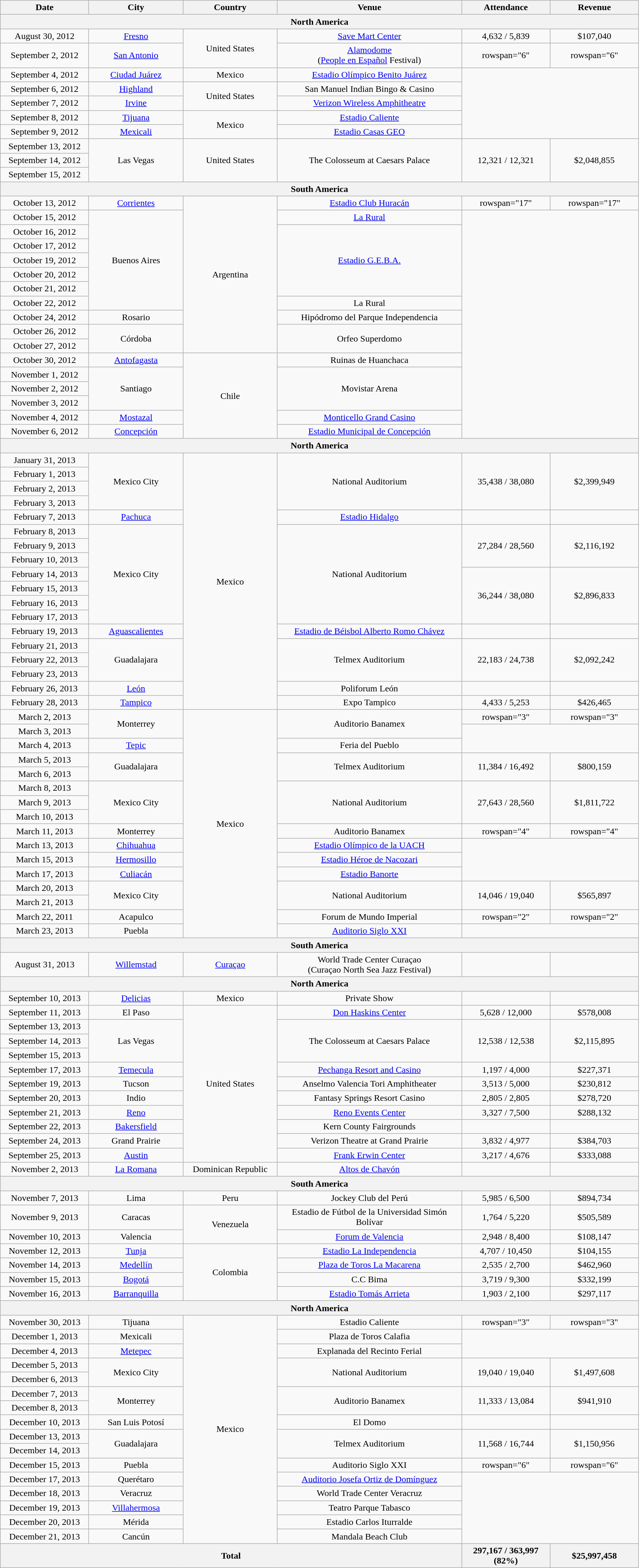<table class="wikitable plainrowheaders" style="text-align:center;">
<tr>
<th width="150">Date</th>
<th width="160">City</th>
<th width="160">Country</th>
<th width="320">Venue</th>
<th width="150">Attendance</th>
<th width="150">Revenue</th>
</tr>
<tr>
<th colspan="7">North America</th>
</tr>
<tr>
<td>August 30, 2012</td>
<td><a href='#'>Fresno</a></td>
<td rowspan="2">United States</td>
<td><a href='#'>Save Mart Center</a></td>
<td>4,632 / 5,839</td>
<td>$107,040</td>
</tr>
<tr>
<td>September 2, 2012</td>
<td><a href='#'>San Antonio</a></td>
<td><a href='#'>Alamodome</a><br>(<a href='#'>People en Español</a> Festival)</td>
<td>rowspan="6" </td>
<td>rowspan="6" </td>
</tr>
<tr>
<td>September 4, 2012</td>
<td><a href='#'>Ciudad Juárez</a></td>
<td>Mexico</td>
<td><a href='#'>Estadio Olímpico Benito Juárez</a></td>
</tr>
<tr>
<td>September 6, 2012</td>
<td><a href='#'>Highland</a></td>
<td rowspan="2">United States</td>
<td>San Manuel Indian Bingo & Casino</td>
</tr>
<tr>
<td>September 7, 2012</td>
<td><a href='#'>Irvine</a></td>
<td><a href='#'>Verizon Wireless Amphitheatre</a></td>
</tr>
<tr>
<td>September 8, 2012</td>
<td><a href='#'>Tijuana</a></td>
<td rowspan="2">Mexico</td>
<td><a href='#'>Estadio Caliente</a></td>
</tr>
<tr>
<td>September 9, 2012</td>
<td><a href='#'>Mexicali</a></td>
<td><a href='#'>Estadio Casas GEO</a></td>
</tr>
<tr>
<td>September 13, 2012</td>
<td rowspan="3">Las Vegas</td>
<td rowspan="3">United States</td>
<td rowspan="3">The Colosseum at Caesars Palace</td>
<td rowspan="3">12,321 / 12,321</td>
<td rowspan="3">$2,048,855</td>
</tr>
<tr>
<td>September 14, 2012</td>
</tr>
<tr>
<td>September 15, 2012</td>
</tr>
<tr>
<th colspan="7">South America</th>
</tr>
<tr>
<td>October 13, 2012</td>
<td><a href='#'>Corrientes</a></td>
<td rowspan="11">Argentina</td>
<td><a href='#'>Estadio Club Huracán</a></td>
<td>rowspan="17" </td>
<td>rowspan="17" </td>
</tr>
<tr>
<td>October 15, 2012</td>
<td rowspan="7">Buenos Aires</td>
<td><a href='#'>La Rural</a></td>
</tr>
<tr>
<td>October 16, 2012</td>
<td rowspan="5"><a href='#'>Estadio G.E.B.A.</a></td>
</tr>
<tr>
<td>October 17, 2012</td>
</tr>
<tr>
<td>October 19, 2012</td>
</tr>
<tr>
<td>October 20, 2012</td>
</tr>
<tr>
<td>October 21, 2012</td>
</tr>
<tr>
<td>October 22, 2012</td>
<td>La Rural</td>
</tr>
<tr>
<td>October 24, 2012</td>
<td>Rosario</td>
<td>Hipódromo del Parque Independencia</td>
</tr>
<tr>
<td>October 26, 2012</td>
<td rowspan="2">Córdoba</td>
<td rowspan="2">Orfeo Superdomo</td>
</tr>
<tr>
<td>October 27, 2012</td>
</tr>
<tr>
<td>October 30, 2012</td>
<td><a href='#'>Antofagasta</a></td>
<td rowspan="6">Chile</td>
<td>Ruinas de Huanchaca</td>
</tr>
<tr>
<td>November 1, 2012</td>
<td rowspan="3">Santiago</td>
<td rowspan="3">Movistar Arena</td>
</tr>
<tr>
<td>November 2, 2012</td>
</tr>
<tr>
<td>November 3, 2012</td>
</tr>
<tr>
<td>November 4, 2012</td>
<td><a href='#'>Mostazal</a></td>
<td><a href='#'>Monticello Grand Casino</a></td>
</tr>
<tr>
<td>November 6, 2012</td>
<td><a href='#'>Concepción</a></td>
<td><a href='#'>Estadio Municipal de Concepción</a></td>
</tr>
<tr>
<th colspan="7">North America</th>
</tr>
<tr>
<td>January 31, 2013</td>
<td rowspan="4">Mexico City</td>
<td rowspan="18">Mexico</td>
<td rowspan="4">National Auditorium</td>
<td rowspan="4">35,438 / 38,080</td>
<td rowspan="4">$2,399,949</td>
</tr>
<tr>
<td>February 1, 2013</td>
</tr>
<tr>
<td>February 2, 2013</td>
</tr>
<tr>
<td>February 3, 2013</td>
</tr>
<tr>
<td>February 7, 2013</td>
<td><a href='#'>Pachuca</a></td>
<td><a href='#'>Estadio Hidalgo</a></td>
<td></td>
<td></td>
</tr>
<tr>
<td>February 8, 2013</td>
<td rowspan="7">Mexico City</td>
<td rowspan="7">National Auditorium</td>
<td rowspan="3">27,284 / 28,560</td>
<td rowspan="3">$2,116,192</td>
</tr>
<tr>
<td>February 9, 2013</td>
</tr>
<tr>
<td>February 10, 2013</td>
</tr>
<tr>
<td>February 14, 2013</td>
<td rowspan="4">36,244 / 38,080</td>
<td rowspan="4">$2,896,833</td>
</tr>
<tr>
<td>February 15, 2013</td>
</tr>
<tr>
<td>February 16, 2013</td>
</tr>
<tr>
<td>February 17, 2013</td>
</tr>
<tr>
<td>February 19, 2013</td>
<td><a href='#'>Aguascalientes</a></td>
<td><a href='#'>Estadio de Béisbol Alberto Romo Chávez</a></td>
<td></td>
<td></td>
</tr>
<tr>
<td>February 21, 2013</td>
<td rowspan="3">Guadalajara</td>
<td rowspan="3">Telmex Auditorium</td>
<td rowspan="3">22,183 / 24,738</td>
<td rowspan="3">$2,092,242</td>
</tr>
<tr>
<td>February 22, 2013</td>
</tr>
<tr>
<td>February 23, 2013</td>
</tr>
<tr>
<td>February 26, 2013</td>
<td><a href='#'>León</a></td>
<td>Poliforum León</td>
<td></td>
<td></td>
</tr>
<tr>
<td>February 28, 2013</td>
<td><a href='#'>Tampico</a></td>
<td>Expo Tampico</td>
<td>4,433 / 5,253</td>
<td>$426,465</td>
</tr>
<tr>
<td>March 2, 2013</td>
<td rowspan="2">Monterrey</td>
<td rowspan="16">Mexico</td>
<td rowspan="2">Auditorio Banamex</td>
<td>rowspan="3" </td>
<td>rowspan="3" </td>
</tr>
<tr>
<td>March 3, 2013</td>
</tr>
<tr>
<td>March 4, 2013</td>
<td><a href='#'>Tepic</a></td>
<td>Feria del Pueblo</td>
</tr>
<tr>
<td>March 5, 2013</td>
<td rowspan="2">Guadalajara</td>
<td rowspan="2">Telmex Auditorium</td>
<td rowspan="2">11,384 / 16,492</td>
<td rowspan="2">$800,159</td>
</tr>
<tr>
<td>March 6, 2013</td>
</tr>
<tr>
<td>March 8, 2013</td>
<td rowspan="3">Mexico City</td>
<td rowspan="3">National Auditorium</td>
<td rowspan="3">27,643 / 28,560</td>
<td rowspan="3">$1,811,722</td>
</tr>
<tr>
<td>March 9, 2013</td>
</tr>
<tr>
<td>March 10, 2013</td>
</tr>
<tr>
<td>March 11, 2013</td>
<td>Monterrey</td>
<td>Auditorio Banamex</td>
<td>rowspan="4" </td>
<td>rowspan="4" </td>
</tr>
<tr>
<td>March 13, 2013</td>
<td><a href='#'>Chihuahua</a></td>
<td><a href='#'>Estadio Olímpico de la UACH</a></td>
</tr>
<tr>
<td>March 15, 2013</td>
<td><a href='#'>Hermosillo</a></td>
<td><a href='#'>Estadio Héroe de Nacozari</a></td>
</tr>
<tr>
<td>March 17, 2013</td>
<td><a href='#'>Culiacán</a></td>
<td><a href='#'>Estadio Banorte</a></td>
</tr>
<tr>
<td>March 20, 2013</td>
<td rowspan="2">Mexico City</td>
<td rowspan="2">National Auditorium</td>
<td rowspan="2">14,046 / 19,040</td>
<td rowspan="2">$565,897</td>
</tr>
<tr>
<td>March 21, 2013</td>
</tr>
<tr>
<td>March 22, 2011</td>
<td>Acapulco</td>
<td>Forum de Mundo Imperial</td>
<td>rowspan="2" </td>
<td>rowspan="2" </td>
</tr>
<tr>
<td>March 23, 2013</td>
<td>Puebla</td>
<td><a href='#'>Auditorio Siglo XXI</a></td>
</tr>
<tr>
<th colspan="7">South America</th>
</tr>
<tr>
<td>August 31, 2013</td>
<td><a href='#'>Willemstad</a></td>
<td><a href='#'>Curaçao</a></td>
<td>World Trade Center Curaçao<br>(Curaçao North Sea Jazz Festival)</td>
<td></td>
<td></td>
</tr>
<tr>
<th colspan="7">North America</th>
</tr>
<tr>
<td>September 10, 2013</td>
<td><a href='#'>Delicias</a></td>
<td>Mexico</td>
<td>Private Show</td>
<td></td>
<td></td>
</tr>
<tr>
<td>September 11, 2013</td>
<td>El Paso</td>
<td rowspan="11">United States</td>
<td><a href='#'>Don Haskins Center</a></td>
<td>5,628 / 12,000</td>
<td>$578,008</td>
</tr>
<tr>
<td>September 13, 2013</td>
<td rowspan="3">Las Vegas</td>
<td rowspan="3">The Colosseum at Caesars Palace</td>
<td rowspan="3">12,538 / 12,538</td>
<td rowspan="3">$2,115,895</td>
</tr>
<tr>
<td>September 14, 2013</td>
</tr>
<tr>
<td>September 15, 2013</td>
</tr>
<tr>
<td>September 17, 2013</td>
<td><a href='#'>Temecula</a></td>
<td><a href='#'>Pechanga Resort and Casino</a></td>
<td>1,197 / 4,000</td>
<td>$227,371</td>
</tr>
<tr>
<td>September 19, 2013</td>
<td>Tucson</td>
<td>Anselmo Valencia Tori Amphitheater</td>
<td>3,513 / 5,000</td>
<td>$230,812</td>
</tr>
<tr>
<td>September 20, 2013</td>
<td>Indio</td>
<td>Fantasy Springs Resort Casino</td>
<td>2,805 / 2,805</td>
<td>$278,720</td>
</tr>
<tr>
<td>September 21, 2013</td>
<td><a href='#'>Reno</a></td>
<td><a href='#'>Reno Events Center</a></td>
<td>3,327 / 7,500</td>
<td>$288,132</td>
</tr>
<tr>
<td>September 22, 2013</td>
<td><a href='#'>Bakersfield</a></td>
<td>Kern County Fairgrounds</td>
<td></td>
<td></td>
</tr>
<tr>
<td>September 24, 2013</td>
<td>Grand Prairie</td>
<td>Verizon Theatre at Grand Prairie</td>
<td>3,832 / 4,977</td>
<td>$384,703</td>
</tr>
<tr>
<td>September 25, 2013</td>
<td><a href='#'>Austin</a></td>
<td><a href='#'>Frank Erwin Center</a></td>
<td>3,217 / 4,676</td>
<td>$333,088</td>
</tr>
<tr>
<td>November 2, 2013</td>
<td><a href='#'>La Romana</a></td>
<td>Dominican Republic</td>
<td><a href='#'>Altos de Chavón</a></td>
<td></td>
<td></td>
</tr>
<tr>
<th colspan="7">South America</th>
</tr>
<tr>
<td>November 7, 2013</td>
<td>Lima</td>
<td>Peru</td>
<td>Jockey Club del Perú</td>
<td>5,985 / 6,500</td>
<td>$894,734</td>
</tr>
<tr>
<td>November 9, 2013</td>
<td>Caracas</td>
<td rowspan="2">Venezuela</td>
<td>Estadio de Fútbol de la Universidad Simón Bolívar</td>
<td>1,764 / 5,220</td>
<td>$505,589</td>
</tr>
<tr>
<td>November 10, 2013</td>
<td>Valencia</td>
<td><a href='#'>Forum de Valencia</a></td>
<td>2,948 / 8,400</td>
<td>$108,147</td>
</tr>
<tr>
<td>November 12, 2013</td>
<td><a href='#'>Tunja</a></td>
<td rowspan="4">Colombia</td>
<td><a href='#'>Estadio La Independencia</a></td>
<td>4,707 / 10,450</td>
<td>$104,155</td>
</tr>
<tr>
<td>November 14, 2013</td>
<td><a href='#'>Medellín</a></td>
<td><a href='#'>Plaza de Toros La Macarena</a></td>
<td>2,535 / 2,700</td>
<td>$462,960</td>
</tr>
<tr>
<td>November 15, 2013</td>
<td><a href='#'>Bogotá</a></td>
<td>C.C Bima</td>
<td>3,719 / 9,300</td>
<td>$332,199</td>
</tr>
<tr>
<td>November 16, 2013</td>
<td><a href='#'>Barranquilla</a></td>
<td><a href='#'>Estadio Tomás Arrieta</a></td>
<td>1,903 / 2,100</td>
<td>$297,117</td>
</tr>
<tr>
<th colspan="7">North America</th>
</tr>
<tr>
<td>November 30, 2013</td>
<td>Tijuana</td>
<td rowspan="16">Mexico</td>
<td>Estadio Caliente</td>
<td>rowspan="3" </td>
<td>rowspan="3" </td>
</tr>
<tr>
<td>December 1, 2013</td>
<td>Mexicali</td>
<td>Plaza de Toros Calafia</td>
</tr>
<tr>
<td>December 4, 2013</td>
<td><a href='#'>Metepec</a></td>
<td>Explanada del Recinto Ferial</td>
</tr>
<tr>
<td>December 5, 2013</td>
<td rowspan="2">Mexico City</td>
<td rowspan="2">National Auditorium</td>
<td rowspan="2">19,040 / 19,040</td>
<td rowspan="2">$1,497,608</td>
</tr>
<tr>
<td>December 6, 2013</td>
</tr>
<tr>
<td>December 7, 2013</td>
<td rowspan="2">Monterrey</td>
<td rowspan="2">Auditorio Banamex</td>
<td rowspan="2">11,333 / 13,084</td>
<td rowspan="2">$941,910</td>
</tr>
<tr>
<td>December 8, 2013</td>
</tr>
<tr>
<td>December 10, 2013</td>
<td>San Luis Potosí</td>
<td>El Domo</td>
<td></td>
<td></td>
</tr>
<tr>
<td>December 13, 2013</td>
<td rowspan="2">Guadalajara</td>
<td rowspan="2">Telmex Auditorium</td>
<td rowspan="2">11,568 / 16,744</td>
<td rowspan="2">$1,150,956</td>
</tr>
<tr>
<td>December 14, 2013</td>
</tr>
<tr>
<td>December 15, 2013</td>
<td>Puebla</td>
<td>Auditorio Siglo XXI</td>
<td>rowspan="6" </td>
<td>rowspan="6" </td>
</tr>
<tr>
<td>December 17, 2013</td>
<td>Querétaro</td>
<td><a href='#'>Auditorio Josefa Ortiz de Domínguez</a></td>
</tr>
<tr>
<td>December 18, 2013</td>
<td>Veracruz</td>
<td>World Trade Center Veracruz</td>
</tr>
<tr>
<td>December 19, 2013</td>
<td><a href='#'>Villahermosa</a></td>
<td>Teatro Parque Tabasco</td>
</tr>
<tr>
<td>December 20, 2013</td>
<td>Mérida</td>
<td>Estadio Carlos Iturralde</td>
</tr>
<tr>
<td>December 21, 2013</td>
<td>Cancún</td>
<td>Mandala Beach Club</td>
</tr>
<tr>
<th colspan="4">Total</th>
<th>297,167 / 363,997 (82%)</th>
<th>$25,997,458</th>
</tr>
</table>
